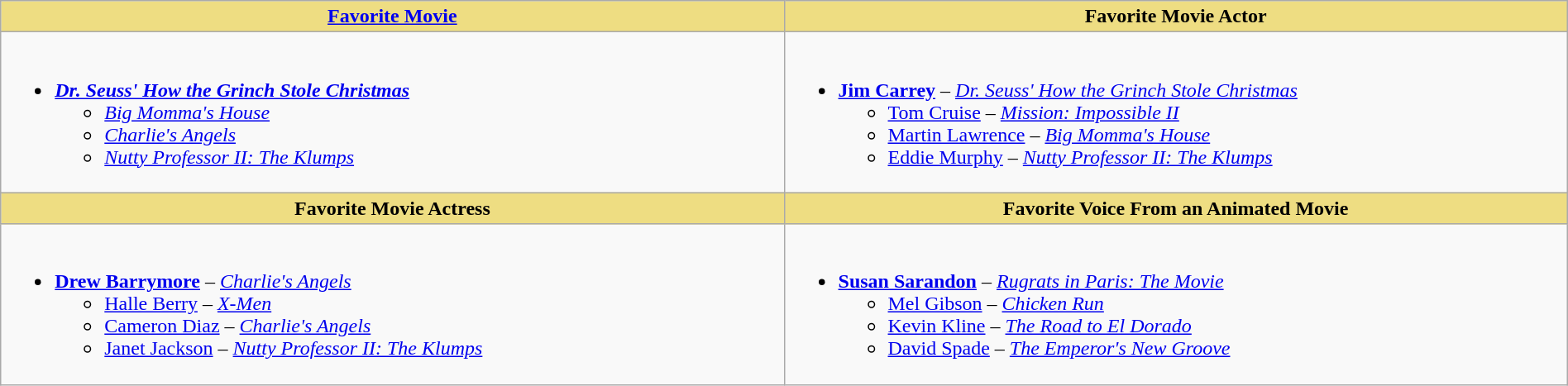<table class="wikitable" style="width:100%">
<tr>
<th style="background:#EEDD82; width:50%"><a href='#'>Favorite Movie</a></th>
<th style="background:#EEDD82; width:50%">Favorite Movie Actor</th>
</tr>
<tr>
<td valign="top"><br><ul><li><strong><em><a href='#'>Dr. Seuss' How the Grinch Stole Christmas</a></em></strong><ul><li><em><a href='#'>Big Momma's House</a></em></li><li><em><a href='#'>Charlie's Angels</a></em></li><li><em><a href='#'>Nutty Professor II: The Klumps</a></em></li></ul></li></ul></td>
<td valign="top"><br><ul><li><strong><a href='#'>Jim Carrey</a></strong> – <em><a href='#'>Dr. Seuss' How the Grinch Stole Christmas</a></em><ul><li><a href='#'>Tom Cruise</a> – <em><a href='#'>Mission: Impossible II</a></em></li><li><a href='#'>Martin Lawrence</a> – <em><a href='#'>Big Momma's House</a></em></li><li><a href='#'>Eddie Murphy</a> – <em><a href='#'>Nutty Professor II: The Klumps</a></em></li></ul></li></ul></td>
</tr>
<tr>
<th style="background:#EEDD82; width:50%">Favorite Movie Actress</th>
<th style="background:#EEDD82; width:50%">Favorite Voice From an Animated Movie</th>
</tr>
<tr>
<td valign="top"><br><ul><li><strong><a href='#'>Drew Barrymore</a></strong> – <em><a href='#'>Charlie's Angels</a></em><ul><li><a href='#'>Halle Berry</a> – <em><a href='#'>X-Men</a></em></li><li><a href='#'>Cameron Diaz</a> – <em><a href='#'>Charlie's Angels</a></em></li><li><a href='#'>Janet Jackson</a> – <em><a href='#'>Nutty Professor II: The Klumps</a></em></li></ul></li></ul></td>
<td valign="top"><br><ul><li><strong><a href='#'>Susan Sarandon</a></strong> – <em><a href='#'>Rugrats in Paris: The Movie</a></em><ul><li><a href='#'>Mel Gibson</a> – <em><a href='#'>Chicken Run</a></em></li><li><a href='#'>Kevin Kline</a> – <em><a href='#'>The Road to El Dorado</a></em></li><li><a href='#'>David Spade</a> – <em><a href='#'>The Emperor's New Groove</a></em></li></ul></li></ul></td>
</tr>
</table>
